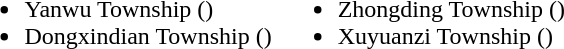<table>
<tr>
<td valign="top"><br><ul><li>Yanwu Township ()</li><li>Dongxindian Township ()</li></ul></td>
<td valign="top"><br><ul><li>Zhongding Township ()</li><li>Xuyuanzi Township ()</li></ul></td>
</tr>
</table>
